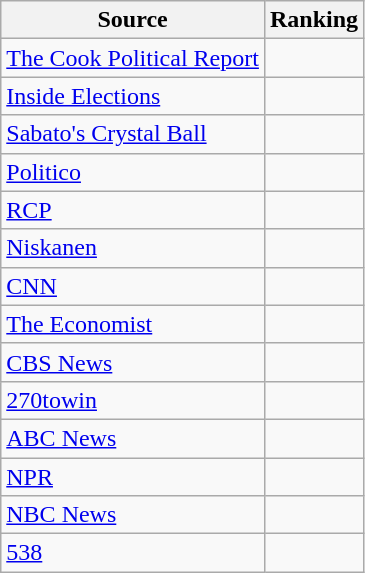<table class="wikitable sortable" style="text-align:center">
<tr>
<th>Source</th>
<th>Ranking</th>
</tr>
<tr>
<td align="left"><a href='#'>The Cook Political Report</a></td>
<td></td>
</tr>
<tr>
<td align="left"><a href='#'>Inside Elections</a></td>
<td></td>
</tr>
<tr>
<td align="left"><a href='#'>Sabato's Crystal Ball</a></td>
<td></td>
</tr>
<tr>
<td align="left"><a href='#'>Politico</a></td>
<td></td>
</tr>
<tr>
<td align="left"><a href='#'>RCP</a></td>
<td></td>
</tr>
<tr>
<td align="left"><a href='#'>Niskanen</a></td>
<td></td>
</tr>
<tr>
<td align="left"><a href='#'>CNN</a></td>
<td></td>
</tr>
<tr>
<td align="left"><a href='#'>The Economist</a></td>
<td></td>
</tr>
<tr>
<td align="left"><a href='#'>CBS News</a></td>
<td></td>
</tr>
<tr>
<td align="left"><a href='#'>270towin</a></td>
<td></td>
</tr>
<tr>
<td align="left"><a href='#'>ABC News</a></td>
<td></td>
</tr>
<tr>
<td align="left"><a href='#'>NPR</a></td>
<td></td>
</tr>
<tr>
<td align="left"><a href='#'>NBC News</a></td>
<td></td>
</tr>
<tr>
<td align="left"><a href='#'>538</a></td>
<td></td>
</tr>
</table>
